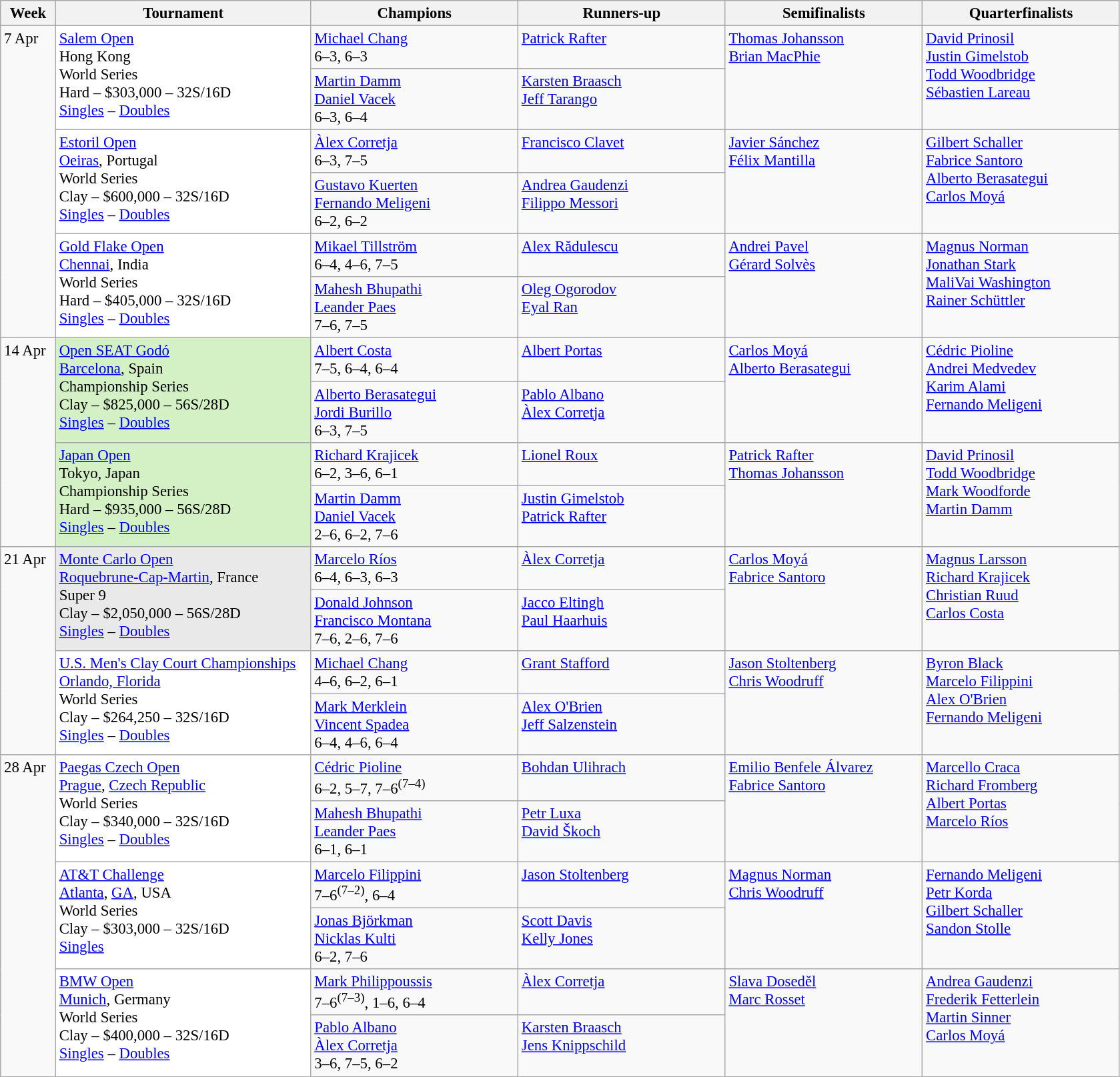<table class=wikitable style=font-size:95%>
<tr>
<th style="width:48px;">Week</th>
<th style="width:248px;">Tournament</th>
<th style="width:200px;">Champions</th>
<th style="width:200px;">Runners-up</th>
<th style="width:190px;">Semifinalists</th>
<th style="width:190px;">Quarterfinalists</th>
</tr>
<tr valign=top>
<td rowspan=6>7 Apr</td>
<td style="background:#FFF;" rowspan=2><a href='#'>Salem Open</a><br>Hong Kong<br>World Series<br>Hard – $303,000 – 32S/16D <br> <a href='#'>Singles</a> – <a href='#'>Doubles</a></td>
<td> <a href='#'>Michael Chang</a><br> 6–3, 6–3</td>
<td> <a href='#'>Patrick Rafter</a></td>
<td rowspan=2> <a href='#'>Thomas Johansson</a><br> <a href='#'>Brian MacPhie</a></td>
<td rowspan=2> <a href='#'>David Prinosil</a><br> <a href='#'>Justin Gimelstob</a><br> <a href='#'>Todd Woodbridge</a><br> <a href='#'>Sébastien Lareau</a></td>
</tr>
<tr valign=top>
<td> <a href='#'>Martin Damm</a><br> <a href='#'>Daniel Vacek</a><br> 6–3, 6–4</td>
<td> <a href='#'>Karsten Braasch</a><br> <a href='#'>Jeff Tarango</a></td>
</tr>
<tr valign=top>
<td style="background:#FFF;" rowspan=2><a href='#'>Estoril Open</a><br><a href='#'>Oeiras</a>, Portugal<br>World Series<br>Clay – $600,000 – 32S/16D <br> <a href='#'>Singles</a> – <a href='#'>Doubles</a></td>
<td> <a href='#'>Àlex Corretja</a><br> 6–3, 7–5</td>
<td> <a href='#'>Francisco Clavet</a></td>
<td rowspan=2> <a href='#'>Javier Sánchez</a><br> <a href='#'>Félix Mantilla</a></td>
<td rowspan=2> <a href='#'>Gilbert Schaller</a><br> <a href='#'>Fabrice Santoro</a><br> <a href='#'>Alberto Berasategui</a><br> <a href='#'>Carlos Moyá</a></td>
</tr>
<tr valign=top>
<td> <a href='#'>Gustavo Kuerten</a><br> <a href='#'>Fernando Meligeni</a><br> 6–2, 6–2</td>
<td> <a href='#'>Andrea Gaudenzi</a><br> <a href='#'>Filippo Messori</a></td>
</tr>
<tr valign=top>
<td style="background:#FFF;" rowspan=2><a href='#'>Gold Flake Open</a><br><a href='#'>Chennai</a>, India<br>World Series<br>Hard – $405,000 – 32S/16D <br> <a href='#'>Singles</a> – <a href='#'>Doubles</a></td>
<td> <a href='#'>Mikael Tillström</a><br> 6–4, 4–6, 7–5</td>
<td> <a href='#'>Alex Rădulescu</a></td>
<td rowspan=2> <a href='#'>Andrei Pavel</a><br> <a href='#'>Gérard Solvès</a></td>
<td rowspan=2> <a href='#'>Magnus Norman</a><br> <a href='#'>Jonathan Stark</a><br> <a href='#'>MaliVai Washington</a><br> <a href='#'>Rainer Schüttler</a></td>
</tr>
<tr valign=top>
<td> <a href='#'>Mahesh Bhupathi</a><br> <a href='#'>Leander Paes</a><br> 7–6, 7–5</td>
<td> <a href='#'>Oleg Ogorodov</a><br> <a href='#'>Eyal Ran</a></td>
</tr>
<tr valign=top>
<td rowspan=4>14 Apr</td>
<td bgcolor="#D4F1C5" rowspan=2><a href='#'>Open SEAT Godó</a><br><a href='#'>Barcelona</a>, Spain<br>Championship Series<br>Clay – $825,000 – 56S/28D <br> <a href='#'>Singles</a> – <a href='#'>Doubles</a></td>
<td> <a href='#'>Albert Costa</a><br> 7–5, 6–4, 6–4</td>
<td> <a href='#'>Albert Portas</a></td>
<td rowspan=2> <a href='#'>Carlos Moyá</a><br> <a href='#'>Alberto Berasategui</a></td>
<td rowspan=2> <a href='#'>Cédric Pioline</a><br> <a href='#'>Andrei Medvedev</a><br> <a href='#'>Karim Alami</a><br> <a href='#'>Fernando Meligeni</a></td>
</tr>
<tr valign=top>
<td> <a href='#'>Alberto Berasategui</a><br> <a href='#'>Jordi Burillo</a><br> 6–3, 7–5</td>
<td> <a href='#'>Pablo Albano</a><br> <a href='#'>Àlex Corretja</a></td>
</tr>
<tr valign=top>
<td bgcolor="#D4F1C5" rowspan=2><a href='#'>Japan Open</a><br>Tokyo, Japan<br>Championship Series<br>Hard – $935,000 – 56S/28D <br> <a href='#'>Singles</a> – <a href='#'>Doubles</a></td>
<td> <a href='#'>Richard Krajicek</a><br> 6–2, 3–6, 6–1</td>
<td> <a href='#'>Lionel Roux</a></td>
<td rowspan=2> <a href='#'>Patrick Rafter</a><br> <a href='#'>Thomas Johansson</a></td>
<td rowspan=2> <a href='#'>David Prinosil</a><br> <a href='#'>Todd Woodbridge</a><br> <a href='#'>Mark Woodforde</a><br> <a href='#'>Martin Damm</a></td>
</tr>
<tr valign=top>
<td> <a href='#'>Martin Damm</a><br> <a href='#'>Daniel Vacek</a><br> 2–6, 6–2, 7–6</td>
<td> <a href='#'>Justin Gimelstob</a><br> <a href='#'>Patrick Rafter</a></td>
</tr>
<tr valign=top>
<td rowspan=4>21 Apr</td>
<td style="background:#E9E9E9;" rowspan=2><a href='#'>Monte Carlo Open</a><br><a href='#'>Roquebrune-Cap-Martin</a>, France<br>Super 9<br>Clay – $2,050,000 – 56S/28D <br> <a href='#'>Singles</a> – <a href='#'>Doubles</a></td>
<td> <a href='#'>Marcelo Ríos</a><br> 6–4, 6–3, 6–3</td>
<td> <a href='#'>Àlex Corretja</a></td>
<td rowspan=2> <a href='#'>Carlos Moyá</a><br> <a href='#'>Fabrice Santoro</a></td>
<td rowspan=2> <a href='#'>Magnus Larsson</a><br> <a href='#'>Richard Krajicek</a><br> <a href='#'>Christian Ruud</a><br> <a href='#'>Carlos Costa</a></td>
</tr>
<tr valign=top>
<td> <a href='#'>Donald Johnson</a><br> <a href='#'>Francisco Montana</a><br> 7–6, 2–6, 7–6</td>
<td> <a href='#'>Jacco Eltingh</a><br> <a href='#'>Paul Haarhuis</a></td>
</tr>
<tr valign=top>
<td style="background:#FFF;" rowspan=2><a href='#'>U.S. Men's Clay Court Championships</a><br><a href='#'>Orlando, Florida</a><br>World Series<br>Clay – $264,250 – 32S/16D <br> <a href='#'>Singles</a> – <a href='#'>Doubles</a></td>
<td> <a href='#'>Michael Chang</a><br> 4–6, 6–2, 6–1</td>
<td> <a href='#'>Grant Stafford</a></td>
<td rowspan=2> <a href='#'>Jason Stoltenberg</a><br> <a href='#'>Chris Woodruff</a></td>
<td rowspan=2> <a href='#'>Byron Black</a><br> <a href='#'>Marcelo Filippini</a><br> <a href='#'>Alex O'Brien</a><br> <a href='#'>Fernando Meligeni</a></td>
</tr>
<tr valign=top>
<td> <a href='#'>Mark Merklein</a><br> <a href='#'>Vincent Spadea</a><br> 6–4, 4–6, 6–4</td>
<td> <a href='#'>Alex O'Brien</a><br> <a href='#'>Jeff Salzenstein</a></td>
</tr>
<tr valign=top>
<td rowspan=6>28 Apr</td>
<td style="background:#FFF;" rowspan=2><a href='#'>Paegas Czech Open</a><br><a href='#'>Prague</a>, <a href='#'>Czech Republic</a><br>World Series<br>Clay – $340,000 – 32S/16D <br> <a href='#'>Singles</a> – <a href='#'>Doubles</a></td>
<td> <a href='#'>Cédric Pioline</a><br> 6–2, 5–7, 7–6<sup>(7–4)</sup></td>
<td> <a href='#'>Bohdan Ulihrach</a></td>
<td rowspan=2> <a href='#'>Emilio Benfele Álvarez</a><br> <a href='#'>Fabrice Santoro</a></td>
<td rowspan=2> <a href='#'>Marcello Craca</a><br> <a href='#'>Richard Fromberg</a><br> <a href='#'>Albert Portas</a><br> <a href='#'>Marcelo Ríos</a></td>
</tr>
<tr valign=top>
<td> <a href='#'>Mahesh Bhupathi</a><br> <a href='#'>Leander Paes</a><br> 6–1, 6–1</td>
<td> <a href='#'>Petr Luxa</a><br> <a href='#'>David Škoch</a></td>
</tr>
<tr valign=top>
<td style="background:#FFF;" rowspan=2><a href='#'>AT&T Challenge</a><br><a href='#'>Atlanta</a>, <a href='#'>GA</a>, USA<br>World Series<br>Clay – $303,000 – 32S/16D <br> <a href='#'>Singles</a></td>
<td> <a href='#'>Marcelo Filippini</a><br> 7–6<sup>(7–2)</sup>, 6–4</td>
<td> <a href='#'>Jason Stoltenberg</a></td>
<td rowspan=2> <a href='#'>Magnus Norman</a><br> <a href='#'>Chris Woodruff</a></td>
<td rowspan=2> <a href='#'>Fernando Meligeni</a><br> <a href='#'>Petr Korda</a><br> <a href='#'>Gilbert Schaller</a><br> <a href='#'>Sandon Stolle</a></td>
</tr>
<tr valign=top>
<td> <a href='#'>Jonas Björkman</a><br> <a href='#'>Nicklas Kulti</a><br> 6–2, 7–6</td>
<td> <a href='#'>Scott Davis</a><br> <a href='#'>Kelly Jones</a></td>
</tr>
<tr valign=top>
<td style="background:#FFF;" rowspan=2><a href='#'>BMW Open</a><br><a href='#'>Munich</a>, Germany<br>World Series<br>Clay – $400,000 – 32S/16D <br> <a href='#'>Singles</a> – <a href='#'>Doubles</a></td>
<td> <a href='#'>Mark Philippoussis</a><br> 7–6<sup>(7–3)</sup>, 1–6, 6–4</td>
<td> <a href='#'>Àlex Corretja</a></td>
<td rowspan=2> <a href='#'>Slava Doseděl</a><br> <a href='#'>Marc Rosset</a></td>
<td rowspan=2> <a href='#'>Andrea Gaudenzi</a><br> <a href='#'>Frederik Fetterlein</a><br> <a href='#'>Martin Sinner</a><br> <a href='#'>Carlos Moyá</a></td>
</tr>
<tr valign=top>
<td> <a href='#'>Pablo Albano</a><br> <a href='#'>Àlex Corretja</a><br> 3–6, 7–5, 6–2</td>
<td> <a href='#'>Karsten Braasch</a><br> <a href='#'>Jens Knippschild</a></td>
</tr>
</table>
